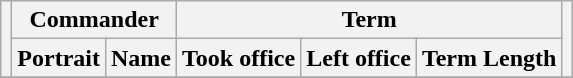<table class="wikitable" style="text-align:center;">
<tr>
<th rowspan=2></th>
<th colspan=2>Commander</th>
<th colspan=3>Term</th>
<th rowspan=2></th>
</tr>
<tr>
<th>Portrait</th>
<th>Name</th>
<th>Took office</th>
<th>Left office</th>
<th>Term Length</th>
</tr>
<tr>
</tr>
</table>
